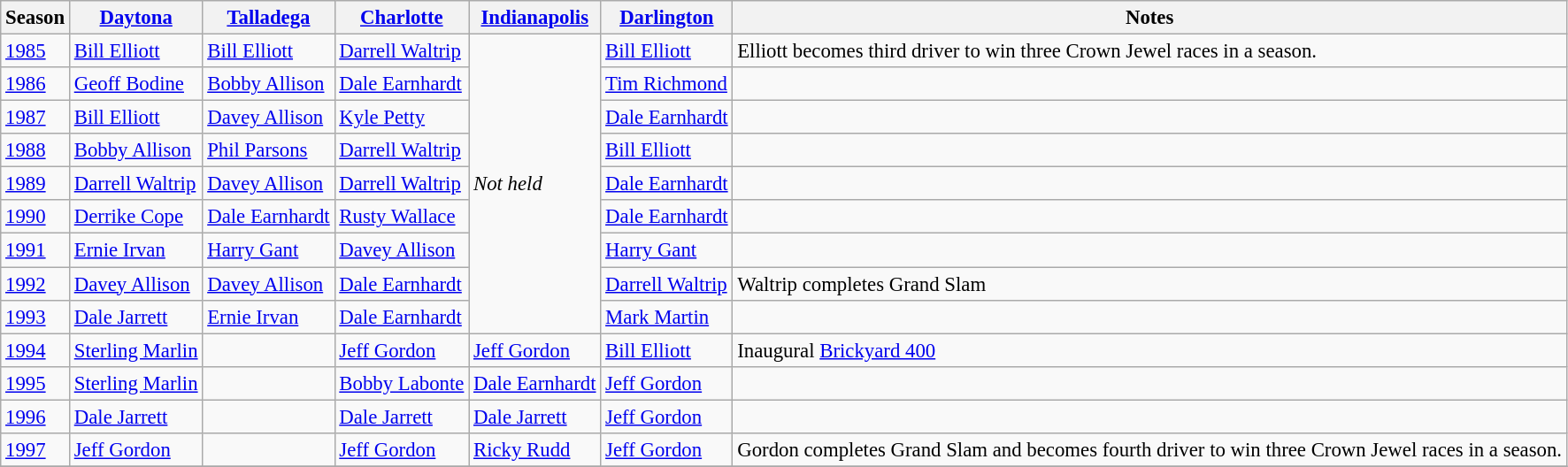<table class="wikitable" style="font-size: 95%;">
<tr>
<th>Season</th>
<th><a href='#'>Daytona</a></th>
<th><a href='#'>Talladega</a></th>
<th><a href='#'>Charlotte</a></th>
<th><a href='#'>Indianapolis</a></th>
<th><a href='#'>Darlington</a></th>
<th>Notes</th>
</tr>
<tr>
<td><a href='#'>1985</a></td>
<td><a href='#'>Bill Elliott</a></td>
<td><a href='#'>Bill Elliott</a></td>
<td><a href='#'>Darrell Waltrip</a></td>
<td rowspan=9><em>Not held</em></td>
<td><a href='#'>Bill Elliott</a></td>
<td>Elliott becomes third driver to win three Crown Jewel races in a season.</td>
</tr>
<tr>
<td><a href='#'>1986</a></td>
<td><a href='#'>Geoff Bodine</a></td>
<td><a href='#'>Bobby Allison</a></td>
<td><a href='#'>Dale Earnhardt</a></td>
<td><a href='#'>Tim Richmond</a></td>
<td></td>
</tr>
<tr>
<td><a href='#'>1987</a></td>
<td><a href='#'>Bill Elliott</a></td>
<td><a href='#'>Davey Allison</a></td>
<td><a href='#'>Kyle Petty</a></td>
<td><a href='#'>Dale Earnhardt</a></td>
<td></td>
</tr>
<tr>
<td><a href='#'>1988</a></td>
<td><a href='#'>Bobby Allison</a></td>
<td><a href='#'>Phil Parsons</a></td>
<td><a href='#'>Darrell Waltrip</a></td>
<td><a href='#'>Bill Elliott</a></td>
<td></td>
</tr>
<tr>
<td><a href='#'>1989</a></td>
<td><a href='#'>Darrell Waltrip</a></td>
<td><a href='#'>Davey Allison</a></td>
<td><a href='#'>Darrell Waltrip</a></td>
<td><a href='#'>Dale Earnhardt</a></td>
<td></td>
</tr>
<tr>
<td><a href='#'>1990</a></td>
<td><a href='#'>Derrike Cope</a></td>
<td><a href='#'>Dale Earnhardt</a></td>
<td><a href='#'>Rusty Wallace</a></td>
<td><a href='#'>Dale Earnhardt</a></td>
<td></td>
</tr>
<tr>
<td><a href='#'>1991</a></td>
<td><a href='#'>Ernie Irvan</a></td>
<td><a href='#'>Harry Gant</a></td>
<td><a href='#'>Davey Allison</a></td>
<td><a href='#'>Harry Gant</a></td>
<td></td>
</tr>
<tr>
<td><a href='#'>1992</a></td>
<td><a href='#'>Davey Allison</a></td>
<td><a href='#'>Davey Allison</a></td>
<td><a href='#'>Dale Earnhardt</a></td>
<td><a href='#'>Darrell Waltrip</a></td>
<td>Waltrip completes Grand Slam</td>
</tr>
<tr>
<td><a href='#'>1993</a></td>
<td><a href='#'>Dale Jarrett</a></td>
<td><a href='#'>Ernie Irvan</a></td>
<td><a href='#'>Dale Earnhardt</a></td>
<td><a href='#'>Mark Martin</a></td>
<td></td>
</tr>
<tr>
<td><a href='#'>1994</a></td>
<td><a href='#'>Sterling Marlin</a></td>
<td></td>
<td><a href='#'>Jeff Gordon</a></td>
<td><a href='#'>Jeff Gordon</a></td>
<td><a href='#'>Bill Elliott</a></td>
<td>Inaugural <a href='#'>Brickyard 400</a></td>
</tr>
<tr>
<td><a href='#'>1995</a></td>
<td><a href='#'>Sterling Marlin</a></td>
<td></td>
<td><a href='#'>Bobby Labonte</a></td>
<td><a href='#'>Dale Earnhardt</a></td>
<td><a href='#'>Jeff Gordon</a></td>
<td></td>
</tr>
<tr>
<td><a href='#'>1996</a></td>
<td><a href='#'>Dale Jarrett</a></td>
<td></td>
<td><a href='#'>Dale Jarrett</a></td>
<td><a href='#'>Dale Jarrett</a></td>
<td><a href='#'>Jeff Gordon</a></td>
<td></td>
</tr>
<tr>
<td><a href='#'>1997</a></td>
<td><a href='#'>Jeff Gordon</a></td>
<td></td>
<td><a href='#'>Jeff Gordon</a></td>
<td><a href='#'>Ricky Rudd</a></td>
<td><a href='#'>Jeff Gordon</a></td>
<td>Gordon completes Grand Slam and becomes fourth driver to win three Crown Jewel races in a season.</td>
</tr>
<tr>
</tr>
</table>
